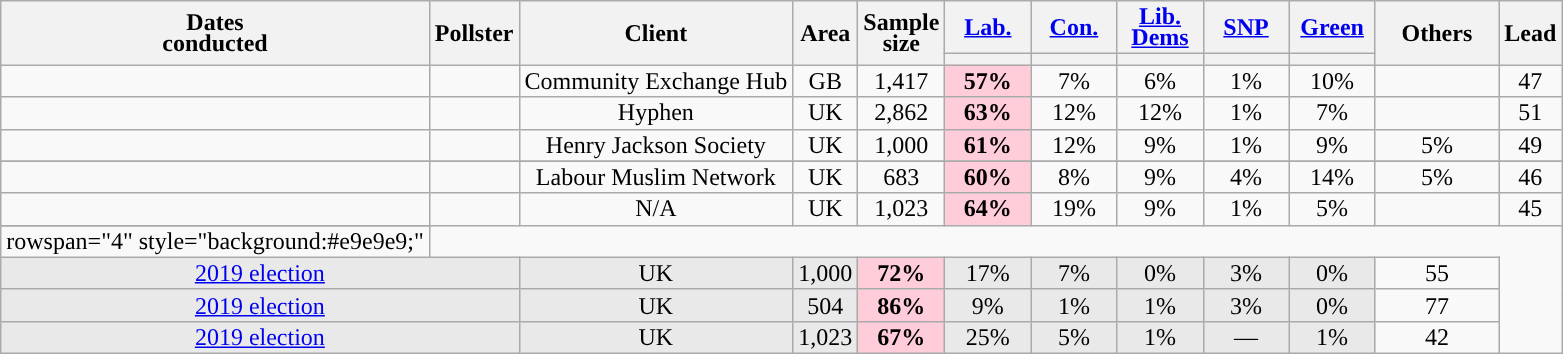<table class="wikitable sortable mw-datatable" style="text-align:center;  line-height:14px;">
<tr>
<th rowspan="2">Dates<br>conducted</th>
<th rowspan="2">Pollster</th>
<th rowspan="2">Client</th>
<th rowspan="2">Area</th>
<th data-sort-type="number" rowspan="2">Sample<br>size</th>
<th class="unsortable" style="width:50px;"><a href='#'>Lab.</a></th>
<th class="unsortable" style="width:50px;"><a href='#'>Con.</a></th>
<th class="unsortable" style="width:50px;"><a href='#'>Lib. Dems</a></th>
<th class="unsortable" style="width:50px;"><a href='#'>SNP</a></th>
<th class="unsortable" style="width:50px;"><a href='#'>Green</a></th>
<th rowspan="2" class="unsortable" style="width:75px;">Others</th>
<th data-sort-type="number" rowspan="2">Lead</th>
</tr>
<tr>
<th data-sort-type="number" style="background:"></th>
<th data-sort-type="number" style="background:"></th>
<th data-sort-type="number" style="background:"></th>
<th data-sort-type="number" style="background:"></th>
<th data-sort-type="number" style="background:"></th>
</tr>
<tr>
<td></td>
<td></td>
<td>Community Exchange Hub</td>
<td>GB</td>
<td>1,417</td>
<td style="background:#FFCCD9;"><strong>57%</strong></td>
<td>7%</td>
<td>6%</td>
<td>1%</td>
<td>10%</td>
<td></td>
<td style="background:">47</td>
</tr>
<tr>
<td></td>
<td></td>
<td>Hyphen</td>
<td>UK</td>
<td>2,862</td>
<td style="background:#FFCCD9;"><strong>63%</strong></td>
<td>12%</td>
<td>12%</td>
<td>1%</td>
<td>7%</td>
<td></td>
<td style="background:">51</td>
</tr>
<tr>
<td></td>
<td></td>
<td>Henry Jackson Society</td>
<td>UK</td>
<td>1,000</td>
<td style="background:#FFCCD9;"><strong>61%</strong></td>
<td>12%</td>
<td>9%</td>
<td>1%</td>
<td>9%</td>
<td>5%</td>
<td style="background:">49</td>
</tr>
<tr>
</tr>
<tr>
<td></td>
<td></td>
<td>Labour Muslim Network</td>
<td>UK</td>
<td>683</td>
<td style="background:#FFCCD9;"><strong>60%</strong></td>
<td>8%</td>
<td>9%</td>
<td>4%</td>
<td>14%</td>
<td>5%</td>
<td style="background:">46</td>
</tr>
<tr>
<td></td>
<td></td>
<td>N/A</td>
<td>UK</td>
<td>1,023</td>
<td style="background:#FFCCD9;"><strong>64%</strong></td>
<td>19%</td>
<td>9%</td>
<td>1%</td>
<td>5%</td>
<td></td>
<td style="background:">45</td>
</tr>
<tr style="background:#e9e9e9;">
</tr>
<tr>
<td>rowspan="4"  style="background:#e9e9e9;" </td>
</tr>
<tr>
<td colspan="2" style="background:#e9e9e9;"><a href='#'>2019 election</a> </td>
<td style="background:#E9E9E9;">UK</td>
<td style="background:#E9E9E9;">1,000</td>
<td style="background:#FFCCD9;"><strong>72%</strong></td>
<td style="background:#E9E9E9;">17%</td>
<td style="background:#E9E9E9;">7%</td>
<td style="background:#E9E9E9;">0%</td>
<td style="background:#E9E9E9;">3%</td>
<td style="background:#E9E9E9;">0%</td>
<td style="background:">55</td>
</tr>
<tr>
<td colspan="2" style="background:#e9e9e9;"><a href='#'>2019 election</a> </td>
<td style="background:#E9E9E9;">UK</td>
<td style="background:#E9E9E9;">504</td>
<td style="background:#FFCCD9;"><strong>86%</strong></td>
<td style="background:#E9E9E9;">9%</td>
<td style="background:#E9E9E9;">1%</td>
<td style="background:#E9E9E9;">1%</td>
<td style="background:#E9E9E9;">3%</td>
<td style="background:#E9E9E9;">0%</td>
<td style="background:">77</td>
</tr>
<tr>
<td colspan="2" style="background:#e9e9e9;"><a href='#'>2019 election</a> </td>
<td style="background:#E9E9E9;">UK</td>
<td style="background:#E9E9E9;">1,023</td>
<td style="background:#FFCCD9;"><strong>67%</strong></td>
<td style="background:#E9E9E9;">25%</td>
<td style="background:#E9E9E9;">5%</td>
<td style="background:#E9E9E9;">1%</td>
<td style="background:#E9E9E9;">—</td>
<td style="background:#E9E9E9;">1%</td>
<td style="background:">42</td>
</tr>
</table>
